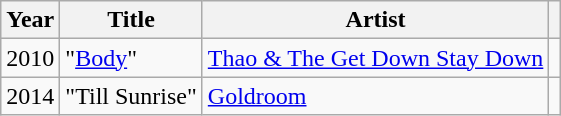<table class="wikitable">
<tr>
<th>Year</th>
<th>Title</th>
<th>Artist</th>
<th></th>
</tr>
<tr>
<td>2010</td>
<td>"<a href='#'>Body</a>"</td>
<td><a href='#'>Thao & The Get Down Stay Down</a></td>
<td align="center"></td>
</tr>
<tr>
<td>2014</td>
<td>"Till Sunrise"</td>
<td><a href='#'>Goldroom</a></td>
<td align="center"></td>
</tr>
</table>
